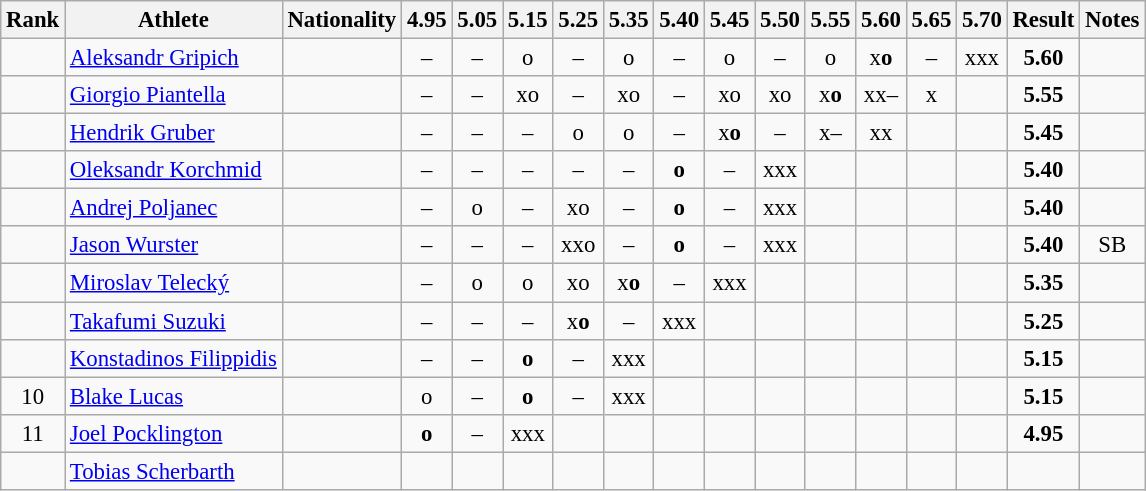<table class="wikitable sortable" style="text-align:center;font-size:95%">
<tr>
<th>Rank</th>
<th>Athlete</th>
<th>Nationality</th>
<th>4.95</th>
<th>5.05</th>
<th>5.15</th>
<th>5.25</th>
<th>5.35</th>
<th>5.40</th>
<th>5.45</th>
<th>5.50</th>
<th>5.55</th>
<th>5.60</th>
<th>5.65</th>
<th>5.70</th>
<th>Result</th>
<th>Notes</th>
</tr>
<tr>
<td></td>
<td align="left"><a href='#'>Aleksandr Gripich</a></td>
<td align=left></td>
<td>–</td>
<td>–</td>
<td>o</td>
<td>–</td>
<td>o</td>
<td>–</td>
<td>o</td>
<td>–</td>
<td>o</td>
<td>x<strong>o</strong></td>
<td>–</td>
<td>xxx</td>
<td><strong>5.60</strong></td>
<td></td>
</tr>
<tr>
<td></td>
<td align="left"><a href='#'>Giorgio Piantella</a></td>
<td align=left></td>
<td>–</td>
<td>–</td>
<td>xo</td>
<td>–</td>
<td>xo</td>
<td>–</td>
<td>xo</td>
<td>xo</td>
<td>x<strong>o</strong></td>
<td>xx–</td>
<td>x</td>
<td></td>
<td><strong>5.55</strong></td>
<td></td>
</tr>
<tr>
<td></td>
<td align="left"><a href='#'>Hendrik Gruber</a></td>
<td align=left></td>
<td>–</td>
<td>–</td>
<td>–</td>
<td>o</td>
<td>o</td>
<td>–</td>
<td>x<strong>o</strong></td>
<td>–</td>
<td>x–</td>
<td>xx</td>
<td></td>
<td></td>
<td><strong>5.45</strong></td>
<td></td>
</tr>
<tr>
<td></td>
<td align="left"><a href='#'>Oleksandr Korchmid</a></td>
<td align=left></td>
<td>–</td>
<td>–</td>
<td>–</td>
<td>–</td>
<td>–</td>
<td><strong>o</strong></td>
<td>–</td>
<td>xxx</td>
<td></td>
<td></td>
<td></td>
<td></td>
<td><strong>5.40</strong></td>
<td></td>
</tr>
<tr>
<td></td>
<td align="left"><a href='#'>Andrej Poljanec</a></td>
<td align=left></td>
<td>–</td>
<td>o</td>
<td>–</td>
<td>xo</td>
<td>–</td>
<td><strong>o</strong></td>
<td>–</td>
<td>xxx</td>
<td></td>
<td></td>
<td></td>
<td></td>
<td><strong>5.40</strong></td>
<td></td>
</tr>
<tr>
<td></td>
<td align="left"><a href='#'>Jason Wurster</a></td>
<td align=left></td>
<td>–</td>
<td>–</td>
<td>–</td>
<td>xxo</td>
<td>–</td>
<td><strong>o</strong></td>
<td>–</td>
<td>xxx</td>
<td></td>
<td></td>
<td></td>
<td></td>
<td><strong>5.40</strong></td>
<td>SB</td>
</tr>
<tr>
<td></td>
<td align="left"><a href='#'>Miroslav Telecký</a></td>
<td align=left></td>
<td>–</td>
<td>o</td>
<td>o</td>
<td>xo</td>
<td>x<strong>o</strong></td>
<td>–</td>
<td>xxx</td>
<td></td>
<td></td>
<td></td>
<td></td>
<td></td>
<td><strong>5.35</strong></td>
<td></td>
</tr>
<tr>
<td></td>
<td align="left"><a href='#'>Takafumi Suzuki</a></td>
<td align=left></td>
<td>–</td>
<td>–</td>
<td>–</td>
<td>x<strong>o</strong></td>
<td>–</td>
<td>xxx</td>
<td></td>
<td></td>
<td></td>
<td></td>
<td></td>
<td></td>
<td><strong>5.25</strong></td>
<td></td>
</tr>
<tr>
<td></td>
<td align="left"><a href='#'>Konstadinos Filippidis</a></td>
<td align=left></td>
<td>–</td>
<td>–</td>
<td><strong>o</strong></td>
<td>–</td>
<td>xxx</td>
<td></td>
<td></td>
<td></td>
<td></td>
<td></td>
<td></td>
<td></td>
<td><strong>5.15</strong></td>
<td></td>
</tr>
<tr>
<td>10</td>
<td align="left"><a href='#'>Blake Lucas</a></td>
<td align=left></td>
<td>o</td>
<td>–</td>
<td><strong>o</strong></td>
<td>–</td>
<td>xxx</td>
<td></td>
<td></td>
<td></td>
<td></td>
<td></td>
<td></td>
<td></td>
<td><strong>5.15</strong></td>
<td></td>
</tr>
<tr>
<td>11</td>
<td align="left"><a href='#'>Joel Pocklington</a></td>
<td align=left></td>
<td><strong>o</strong></td>
<td>–</td>
<td>xxx</td>
<td></td>
<td></td>
<td></td>
<td></td>
<td></td>
<td></td>
<td></td>
<td></td>
<td></td>
<td><strong>4.95</strong></td>
<td></td>
</tr>
<tr>
<td></td>
<td align="left"><a href='#'>Tobias Scherbarth</a></td>
<td align=left></td>
<td></td>
<td></td>
<td></td>
<td></td>
<td></td>
<td></td>
<td></td>
<td></td>
<td></td>
<td></td>
<td></td>
<td></td>
<td><strong></strong></td>
<td></td>
</tr>
</table>
